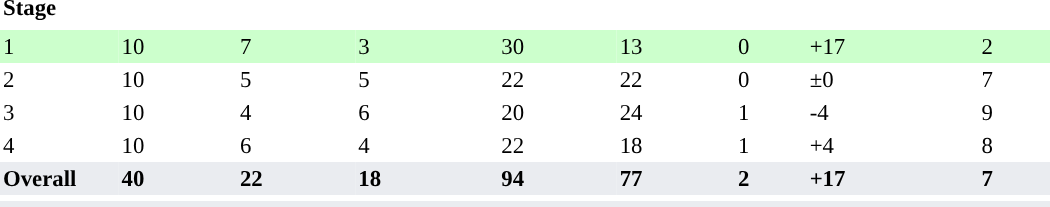<table class="toccolours" border=0 cellpadding="2" cellspacing="0" style="font-size:95%; text-align:left; width:700px;">
<tr align="left" style="background:#">
<th style="width:75px">Stage</th>
<th></th>
<th></th>
<th></th>
<th></th>
<th></th>
<th></th>
<th></th>
<th></th>
<th></th>
</tr>
<tr>
<td colspan = "10"></td>
</tr>
<tr style="background:#cfc">
<td>1</td>
<td>10</td>
<td>7</td>
<td>3</td>
<td></td>
<td>30</td>
<td>13</td>
<td>0</td>
<td>+17</td>
<td>2</td>
</tr>
<tr>
<td>2</td>
<td>10</td>
<td>5</td>
<td>5</td>
<td></td>
<td>22</td>
<td>22</td>
<td>0</td>
<td>±0</td>
<td>7</td>
</tr>
<tr>
<td>3</td>
<td>10</td>
<td>4</td>
<td>6</td>
<td></td>
<td>20</td>
<td>24</td>
<td>1</td>
<td>-4</td>
<td>9</td>
</tr>
<tr>
<td>4</td>
<td>10</td>
<td>6</td>
<td>4</td>
<td></td>
<td>22</td>
<td>18</td>
<td>1</td>
<td>+4</td>
<td>8</td>
</tr>
<tr style="background:#EAECF0;">
<th>Overall</th>
<th>40</th>
<th>22</th>
<th>18</th>
<th></th>
<th>94</th>
<th>77</th>
<th>2</th>
<th>+17</th>
<th>7</th>
</tr>
<tr>
<td colspan="10"></td>
</tr>
<tr style="background:#EAECF0;">
<td colspan="10" style="text-align:center;"></td>
</tr>
</table>
